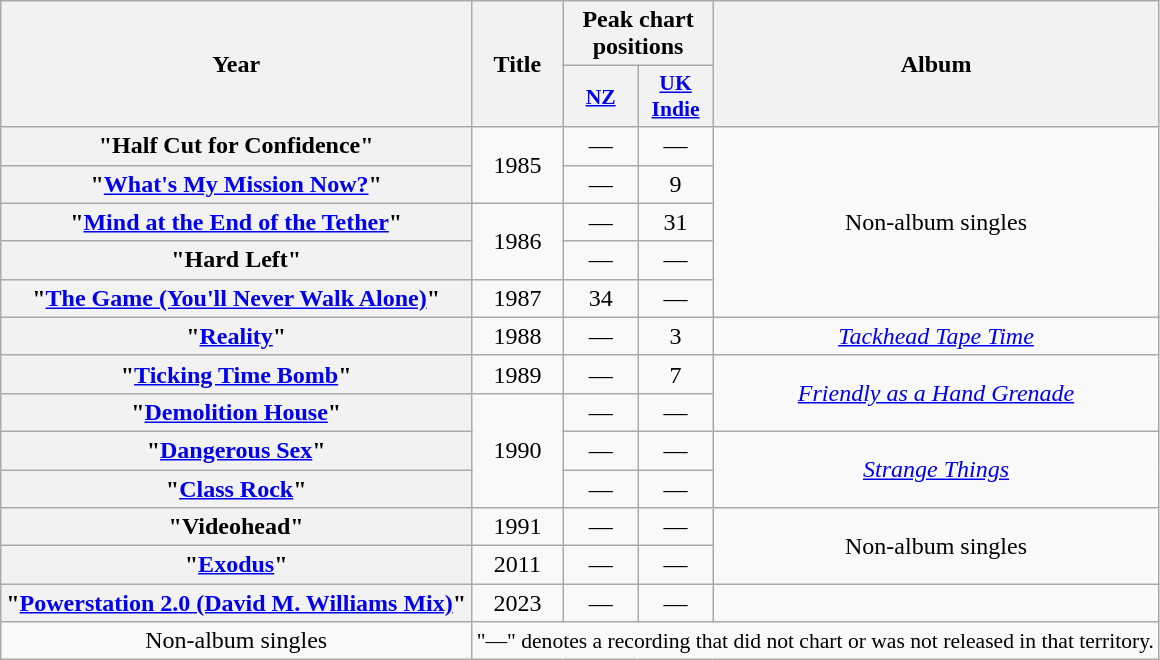<table class="wikitable plainrowheaders" style="text-align:center;">
<tr>
<th scope="col" rowspan="2">Year</th>
<th scope="col" rowspan="2">Title</th>
<th scope="col" colspan="2">Peak chart positions</th>
<th scope="col" rowspan="2">Album</th>
</tr>
<tr>
<th scope="col" rowspan="1" style="width:3em;font-size:90%;"><a href='#'>NZ</a><br></th>
<th scope="col" rowspan="1" style="width:3em;font-size:90%;"><a href='#'>UK Indie</a><br></th>
</tr>
<tr>
<th scope="row">"Half Cut for Confidence"</th>
<td rowspan="2">1985</td>
<td>—</td>
<td>—</td>
<td rowspan="5">Non-album singles</td>
</tr>
<tr>
<th scope="row">"<a href='#'>What's My Mission Now?</a>"</th>
<td>—</td>
<td>9</td>
</tr>
<tr>
<th scope="row">"<a href='#'>Mind at the End of the Tether</a>"</th>
<td rowspan="2">1986</td>
<td>—</td>
<td>31</td>
</tr>
<tr>
<th scope="row">"Hard Left"</th>
<td>—</td>
<td>—</td>
</tr>
<tr>
<th scope="row">"<a href='#'>The Game (You'll Never Walk Alone)</a>"</th>
<td rowspan="1">1987</td>
<td>34</td>
<td>—</td>
</tr>
<tr>
<th scope="row">"<a href='#'>Reality</a>"</th>
<td rowspan="1">1988</td>
<td>—</td>
<td>3</td>
<td rowspan="1"><em><a href='#'>Tackhead Tape Time</a></em></td>
</tr>
<tr>
<th scope="row">"<a href='#'>Ticking Time Bomb</a>"</th>
<td rowspan="1">1989</td>
<td>—</td>
<td>7</td>
<td rowspan="2"><em><a href='#'>Friendly as a Hand Grenade</a></em></td>
</tr>
<tr>
<th scope="row">"<a href='#'>Demolition House</a>"</th>
<td rowspan="3">1990</td>
<td>—</td>
<td>—</td>
</tr>
<tr>
<th scope="row">"<a href='#'>Dangerous Sex</a>"</th>
<td>—</td>
<td>—</td>
<td rowspan="2"><em><a href='#'>Strange Things</a></em></td>
</tr>
<tr>
<th scope="row">"<a href='#'>Class Rock</a>"</th>
<td>—</td>
<td>—</td>
</tr>
<tr>
<th scope="row">"Videohead"</th>
<td rowspan="1">1991</td>
<td>—</td>
<td>—</td>
<td rowspan="2">Non-album singles</td>
</tr>
<tr>
<th scope="row">"<a href='#'>Exodus</a>"</th>
<td rowspan="1">2011</td>
<td>—</td>
<td>—</td>
</tr>
<tr>
<th scope="row">"<a href='#'>Powerstation 2.0 (David M. Williams Mix)</a>"</th>
<td rowspan="1">2023</td>
<td>—</td>
<td>—</td>
</tr>
<tr>
<td rowspan="2">Non-album singles</td>
<td colspan="14" style="font-size:90%">"—" denotes a recording that did not chart or was not released in that territory.</td>
</tr>
</table>
